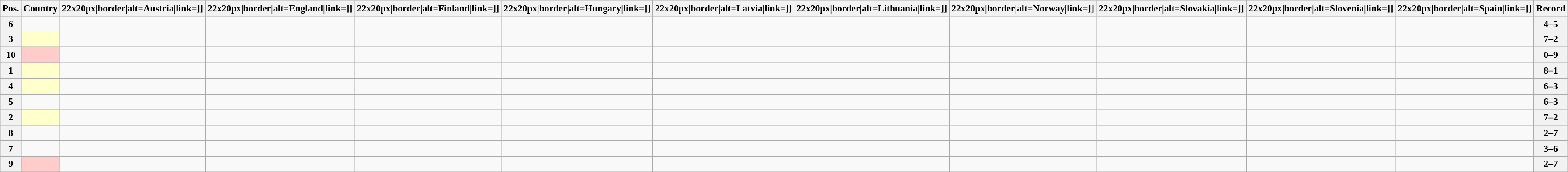<table class="wikitable sortable nowrap" style="text-align:center; font-size:0.9em;">
<tr>
<th>Pos.</th>
<th>Country</th>
<th [[Image:>22x20px|border|alt=Austria|link=]]</th>
<th [[Image:>22x20px|border|alt=England|link=]]</th>
<th [[Image:>22x20px|border|alt=Finland|link=]]</th>
<th [[Image:>22x20px|border|alt=Hungary|link=]]</th>
<th [[Image:>22x20px|border|alt=Latvia|link=]]</th>
<th [[Image:>22x20px|border|alt=Lithuania|link=]]</th>
<th [[Image:>22x20px|border|alt=Norway|link=]]</th>
<th [[Image:>22x20px|border|alt=Slovakia|link=]]</th>
<th [[Image:>22x20px|border|alt=Slovenia|link=]]</th>
<th [[Image:>22x20px|border|alt=Spain|link=]]</th>
<th>Record</th>
</tr>
<tr>
<th>6</th>
<td style="text-align:left;"></td>
<td> </td>
<td> </td>
<td> </td>
<td> </td>
<td> </td>
<td> </td>
<td> </td>
<td> </td>
<td> </td>
<td> </td>
<th>4–5</th>
</tr>
<tr>
<th>3</th>
<td style="text-align:left; background:#ffffcc;"></td>
<td> </td>
<td> </td>
<td> </td>
<td> </td>
<td> </td>
<td> </td>
<td> </td>
<td> </td>
<td> </td>
<td> </td>
<th>7–2</th>
</tr>
<tr>
<th>10</th>
<td style="text-align:left; background:#ffcccc;"></td>
<td> </td>
<td> </td>
<td> </td>
<td> </td>
<td> </td>
<td> </td>
<td> </td>
<td> </td>
<td> </td>
<td> </td>
<th>0–9</th>
</tr>
<tr>
<th>1</th>
<td style="text-align:left; background:#ffffcc;"></td>
<td> </td>
<td> </td>
<td> </td>
<td> </td>
<td> </td>
<td> </td>
<td> </td>
<td> </td>
<td> </td>
<td> </td>
<th>8–1</th>
</tr>
<tr>
<th>4</th>
<td style="text-align:left; background:#ffffcc;"></td>
<td> </td>
<td> </td>
<td> </td>
<td> </td>
<td> </td>
<td> </td>
<td> </td>
<td> </td>
<td> </td>
<td> </td>
<th>6–3</th>
</tr>
<tr>
<th>5</th>
<td style="text-align:left;"></td>
<td> </td>
<td> </td>
<td> </td>
<td> </td>
<td> </td>
<td> </td>
<td> </td>
<td> </td>
<td> </td>
<td> </td>
<th>6–3</th>
</tr>
<tr>
<th>2</th>
<td style="text-align:left; background:#ffffcc;"></td>
<td> </td>
<td> </td>
<td> </td>
<td> </td>
<td> </td>
<td> </td>
<td> </td>
<td> </td>
<td> </td>
<td> </td>
<th>7–2</th>
</tr>
<tr>
<th>8</th>
<td style="text-align:left;"></td>
<td> </td>
<td> </td>
<td> </td>
<td> </td>
<td> </td>
<td> </td>
<td> </td>
<td> </td>
<td> </td>
<td> </td>
<th>2–7</th>
</tr>
<tr>
<th>7</th>
<td style="text-align:left;"></td>
<td> </td>
<td> </td>
<td> </td>
<td> </td>
<td> </td>
<td> </td>
<td> </td>
<td> </td>
<td> </td>
<td> </td>
<th>3–6</th>
</tr>
<tr>
<th>9</th>
<td style="text-align:left; background:#ffcccc;"></td>
<td> </td>
<td> </td>
<td> </td>
<td> </td>
<td> </td>
<td> </td>
<td> </td>
<td> </td>
<td> </td>
<td> </td>
<th>2–7</th>
</tr>
</table>
